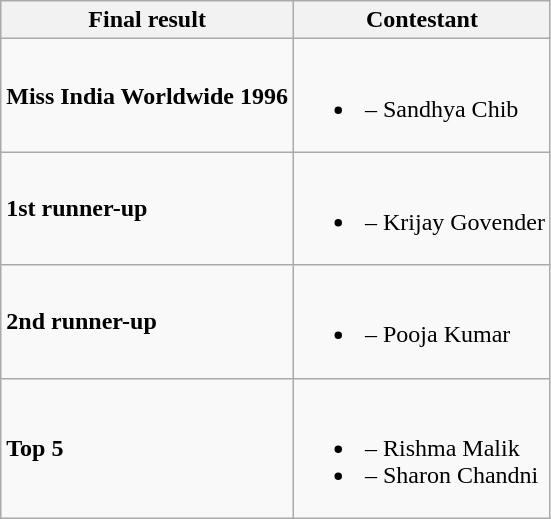<table class="wikitable">
<tr>
<th>Final result</th>
<th>Contestant</th>
</tr>
<tr>
<td><strong>Miss India Worldwide 1996</strong></td>
<td><br><ul><li><strong></strong> – Sandhya Chib</li></ul></td>
</tr>
<tr>
<td><strong>1st runner-up</strong></td>
<td><br><ul><li><strong></strong> – Krijay Govender</li></ul></td>
</tr>
<tr>
<td><strong>2nd runner-up</strong></td>
<td><br><ul><li><strong></strong> – Pooja Kumar</li></ul></td>
</tr>
<tr>
<td><strong>Top 5</strong></td>
<td><br><ul><li><strong></strong> – Rishma Malik</li><li><strong></strong> – Sharon Chandni</li></ul></td>
</tr>
</table>
